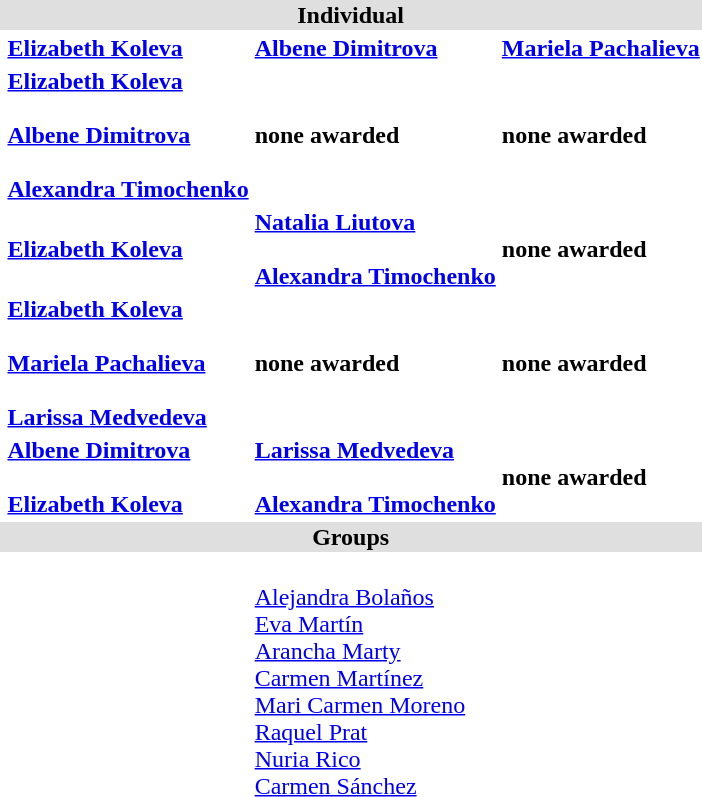<table>
<tr bgcolor="DFDFDF">
<td colspan="4" align="center"><strong>Individual</strong></td>
</tr>
<tr>
<th scope=row style="text-align:left"></th>
<td><strong><a href='#'>Elizabeth Koleva</a></strong><br></td>
<td><strong><a href='#'>Albene Dimitrova</a></strong><br></td>
<td><strong><a href='#'>Mariela Pachalieva</a></strong><br></td>
</tr>
<tr>
<th scope=row style="text-align:left"></th>
<td><strong><a href='#'>Elizabeth Koleva</a></strong><br><small></small><br><strong><a href='#'>Albene Dimitrova</a></strong><br><small></small><br><strong><a href='#'>Alexandra Timochenko</a></strong><br><small></small></td>
<td><strong>none awarded</strong></td>
<td><strong>none awarded</strong></td>
</tr>
<tr>
<th scope=row style="text-align:left"></th>
<td><strong><a href='#'>Elizabeth Koleva</a></strong><br></td>
<td><strong><a href='#'>Natalia Liutova</a></strong><br><small></small><br><strong><a href='#'>Alexandra Timochenko</a></strong><br><small></small></td>
<td><strong>none awarded</strong></td>
</tr>
<tr>
<th scope=row style="text-align:left"></th>
<td><strong><a href='#'>Elizabeth Koleva</a></strong><br><small></small><br><strong><a href='#'>Mariela Pachalieva</a></strong><br><small></small><br><strong><a href='#'>Larissa Medvedeva</a></strong><br><small></small></td>
<td><strong>none awarded</strong></td>
<td><strong>none awarded</strong></td>
</tr>
<tr>
<th scope=row style="text-align:left"></th>
<td><strong><a href='#'>Albene Dimitrova</a></strong><br><small></small><br><strong><a href='#'>Elizabeth Koleva</a></strong><br><small></small></td>
<td><strong><a href='#'>Larissa Medvedeva</a></strong><br><small></small><br><strong><a href='#'>Alexandra Timochenko</a></strong><br><small></small></td>
<td><strong>none awarded</strong></td>
</tr>
<tr bgcolor="DFDFDF">
<td colspan="4" align="center"><strong>Groups</strong></td>
</tr>
<tr>
<th scope=row style="text-align:left"></th>
<td><strong></strong></td>
<td><strong></strong><br><a href='#'>Alejandra Bolaños</a><br><a href='#'>Eva Martín</a><br><a href='#'>Arancha Marty</a><br><a href='#'>Carmen Martínez</a><br><a href='#'>Mari Carmen Moreno</a><br><a href='#'>Raquel Prat</a><br><a href='#'>Nuria Rico</a><br><a href='#'>Carmen Sánchez</a></td>
<td><strong></strong></td>
</tr>
</table>
